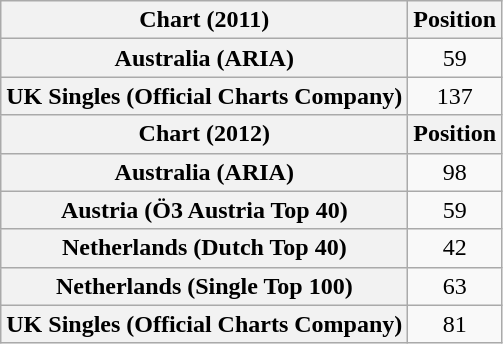<table class="wikitable plainrowheaders">
<tr>
<th scope="col">Chart (2011)</th>
<th scope="col">Position</th>
</tr>
<tr>
<th scope="row">Australia (ARIA)</th>
<td align="center">59</td>
</tr>
<tr>
<th scope="row">UK Singles (Official Charts Company)</th>
<td align="center">137</td>
</tr>
<tr>
<th scope="col">Chart (2012)</th>
<th scope="col">Position</th>
</tr>
<tr>
<th scope="row">Australia (ARIA)</th>
<td align="center">98</td>
</tr>
<tr>
<th scope="row">Austria (Ö3 Austria Top 40)</th>
<td align="center">59</td>
</tr>
<tr>
<th scope="row">Netherlands (Dutch Top 40)</th>
<td align="center">42</td>
</tr>
<tr>
<th scope="row">Netherlands (Single Top 100)</th>
<td align="center">63</td>
</tr>
<tr>
<th scope="row">UK Singles (Official Charts Company)</th>
<td align="center">81</td>
</tr>
</table>
